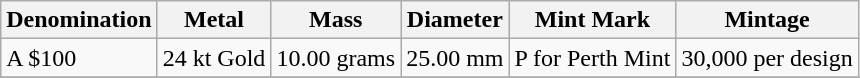<table class="wikitable">
<tr>
<th>Denomination</th>
<th>Metal</th>
<th>Mass</th>
<th>Diameter</th>
<th>Mint Mark</th>
<th>Mintage</th>
</tr>
<tr>
<td>A $100</td>
<td>24 kt Gold</td>
<td>10.00 grams</td>
<td>25.00 mm</td>
<td>P for Perth Mint</td>
<td>30,000 per design</td>
</tr>
<tr>
</tr>
</table>
